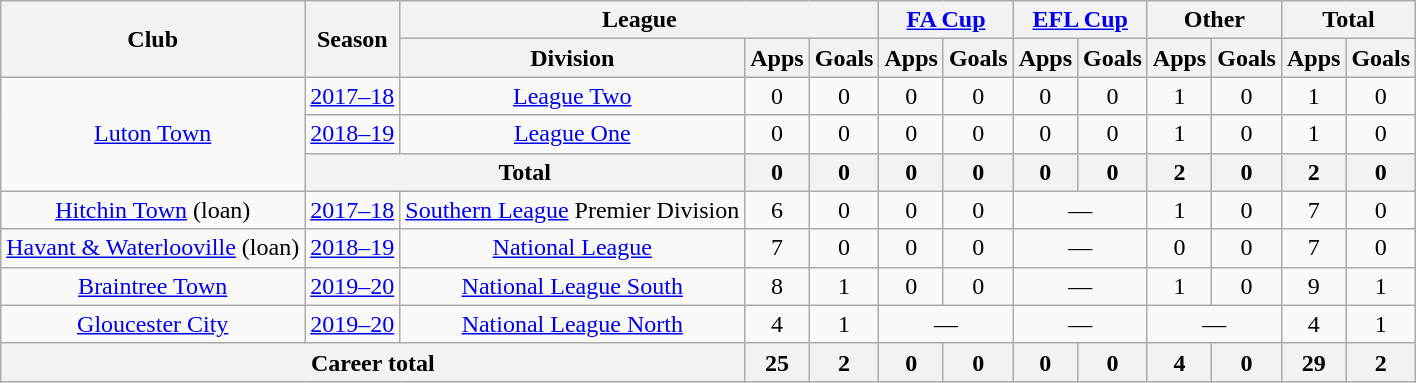<table class=wikitable style=text-align:center>
<tr>
<th rowspan=2>Club</th>
<th rowspan=2>Season</th>
<th colspan=3>League</th>
<th colspan=2><a href='#'>FA Cup</a></th>
<th colspan=2><a href='#'>EFL Cup</a></th>
<th colspan=2>Other</th>
<th colspan=2>Total</th>
</tr>
<tr>
<th>Division</th>
<th>Apps</th>
<th>Goals</th>
<th>Apps</th>
<th>Goals</th>
<th>Apps</th>
<th>Goals</th>
<th>Apps</th>
<th>Goals</th>
<th>Apps</th>
<th>Goals</th>
</tr>
<tr>
<td rowspan=3><a href='#'>Luton Town</a></td>
<td><a href='#'>2017–18</a></td>
<td><a href='#'>League Two</a></td>
<td>0</td>
<td>0</td>
<td>0</td>
<td>0</td>
<td>0</td>
<td>0</td>
<td>1</td>
<td>0</td>
<td>1</td>
<td>0</td>
</tr>
<tr>
<td><a href='#'>2018–19</a></td>
<td><a href='#'>League One</a></td>
<td>0</td>
<td>0</td>
<td>0</td>
<td>0</td>
<td>0</td>
<td>0</td>
<td>1</td>
<td>0</td>
<td>1</td>
<td>0</td>
</tr>
<tr>
<th colspan=2>Total</th>
<th>0</th>
<th>0</th>
<th>0</th>
<th>0</th>
<th>0</th>
<th>0</th>
<th>2</th>
<th>0</th>
<th>2</th>
<th>0</th>
</tr>
<tr>
<td rowspan=1><a href='#'>Hitchin Town</a> (loan)</td>
<td><a href='#'>2017–18</a></td>
<td><a href='#'>Southern League</a> Premier Division</td>
<td>6</td>
<td>0</td>
<td>0</td>
<td>0</td>
<td colspan="2">—</td>
<td>1</td>
<td>0</td>
<td>7</td>
<td>0</td>
</tr>
<tr>
<td rowspan=1><a href='#'>Havant & Waterlooville</a> (loan)</td>
<td><a href='#'>2018–19</a></td>
<td><a href='#'>National League</a></td>
<td>7</td>
<td>0</td>
<td>0</td>
<td>0</td>
<td colspan="2">—</td>
<td>0</td>
<td>0</td>
<td>7</td>
<td>0</td>
</tr>
<tr>
<td rowspan=1><a href='#'>Braintree Town</a></td>
<td><a href='#'>2019–20</a></td>
<td><a href='#'>National League South</a></td>
<td>8</td>
<td>1</td>
<td>0</td>
<td>0</td>
<td colspan="2">—</td>
<td>1</td>
<td>0</td>
<td>9</td>
<td>1</td>
</tr>
<tr>
<td rowspan=1><a href='#'>Gloucester City</a></td>
<td><a href='#'>2019–20</a></td>
<td><a href='#'>National League North</a></td>
<td>4</td>
<td>1</td>
<td colspan="2">—</td>
<td colspan="2">—</td>
<td colspan="2">—</td>
<td>4</td>
<td>1</td>
</tr>
<tr>
<th colspan=3>Career total</th>
<th>25</th>
<th>2</th>
<th>0</th>
<th>0</th>
<th>0</th>
<th>0</th>
<th>4</th>
<th>0</th>
<th>29</th>
<th>2</th>
</tr>
</table>
